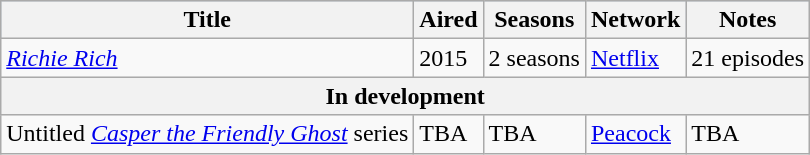<table class="wikitable sortable">
<tr style="background:#b0c4de;">
<th>Title</th>
<th>Aired</th>
<th>Seasons</th>
<th>Network</th>
<th>Notes</th>
</tr>
<tr>
<td><em><a href='#'>Richie Rich</a></em></td>
<td>2015</td>
<td>2 seasons</td>
<td><a href='#'>Netflix</a></td>
<td>21 episodes</td>
</tr>
<tr>
<th colspan=8>In development</th>
</tr>
<tr>
<td>Untitled <em><a href='#'>Casper the Friendly Ghost</a></em> series</td>
<td>TBA</td>
<td>TBA</td>
<td><a href='#'>Peacock</a></td>
<td>TBA</td>
</tr>
</table>
